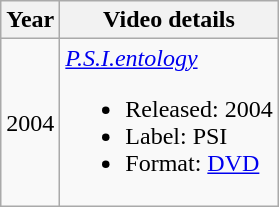<table class="wikitable">
<tr>
<th>Year</th>
<th>Video details</th>
</tr>
<tr>
<td>2004</td>
<td><em><a href='#'>P.S.I.entology</a></em><br><ul><li>Released: 2004</li><li>Label: PSI</li><li>Format: <a href='#'>DVD</a></li></ul></td>
</tr>
</table>
